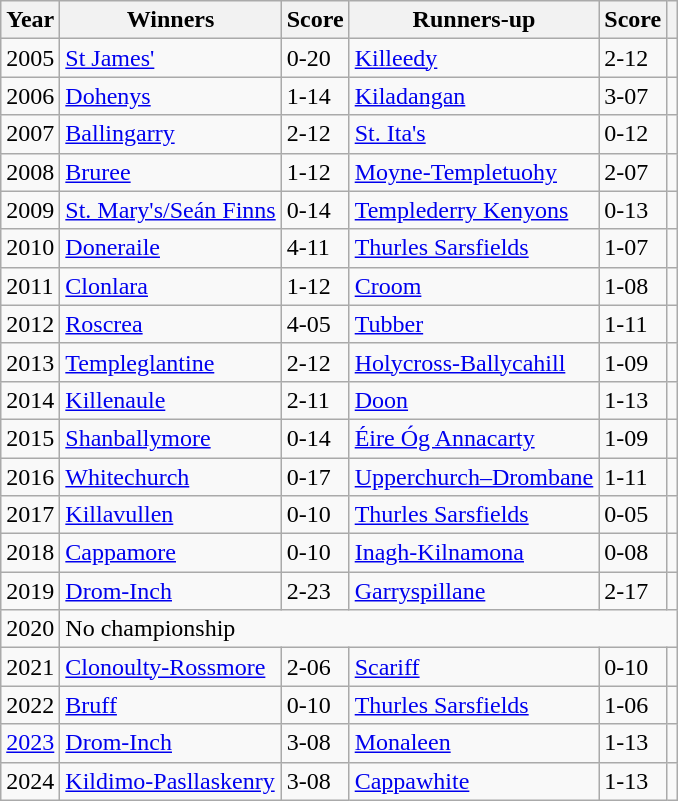<table class="wikitable sortable" style="text-align:left;">
<tr>
<th>Year</th>
<th>Winners</th>
<th>Score</th>
<th>Runners-up</th>
<th>Score</th>
<th></th>
</tr>
<tr>
<td>2005</td>
<td><a href='#'>St James'</a></td>
<td>0-20</td>
<td><a href='#'>Killeedy</a></td>
<td>2-12</td>
<td></td>
</tr>
<tr>
<td>2006</td>
<td><a href='#'>Dohenys</a></td>
<td>1-14</td>
<td><a href='#'>Kiladangan</a></td>
<td>3-07</td>
<td></td>
</tr>
<tr>
<td>2007</td>
<td><a href='#'>Ballingarry</a></td>
<td>2-12</td>
<td><a href='#'>St. Ita's</a></td>
<td>0-12</td>
<td></td>
</tr>
<tr>
<td>2008</td>
<td><a href='#'>Bruree</a></td>
<td>1-12</td>
<td><a href='#'>Moyne-Templetuohy</a></td>
<td>2-07</td>
<td></td>
</tr>
<tr>
<td>2009</td>
<td><a href='#'>St. Mary's/Seán Finns</a></td>
<td>0-14</td>
<td><a href='#'>Templederry Kenyons</a></td>
<td>0-13</td>
<td></td>
</tr>
<tr>
<td>2010</td>
<td><a href='#'>Doneraile</a></td>
<td>4-11</td>
<td><a href='#'>Thurles Sarsfields</a></td>
<td>1-07</td>
<td></td>
</tr>
<tr>
<td>2011</td>
<td><a href='#'>Clonlara</a></td>
<td>1-12</td>
<td><a href='#'>Croom</a></td>
<td>1-08</td>
<td></td>
</tr>
<tr>
<td>2012</td>
<td><a href='#'>Roscrea</a></td>
<td>4-05</td>
<td><a href='#'>Tubber</a></td>
<td>1-11</td>
<td></td>
</tr>
<tr>
<td>2013</td>
<td><a href='#'>Templeglantine</a></td>
<td>2-12</td>
<td><a href='#'>Holycross-Ballycahill</a></td>
<td>1-09</td>
<td></td>
</tr>
<tr>
<td>2014</td>
<td><a href='#'>Killenaule</a></td>
<td>2-11</td>
<td><a href='#'>Doon</a></td>
<td>1-13</td>
<td></td>
</tr>
<tr>
<td>2015</td>
<td><a href='#'>Shanballymore</a></td>
<td>0-14</td>
<td><a href='#'>Éire Óg Annacarty</a></td>
<td>1-09</td>
<td></td>
</tr>
<tr>
<td>2016</td>
<td><a href='#'>Whitechurch</a></td>
<td>0-17</td>
<td><a href='#'>Upperchurch–Drombane</a></td>
<td>1-11</td>
<td></td>
</tr>
<tr>
<td>2017</td>
<td><a href='#'>Killavullen</a></td>
<td>0-10</td>
<td><a href='#'>Thurles Sarsfields</a></td>
<td>0-05</td>
<td></td>
</tr>
<tr>
<td>2018</td>
<td><a href='#'>Cappamore</a></td>
<td>0-10</td>
<td><a href='#'>Inagh-Kilnamona</a></td>
<td>0-08</td>
<td></td>
</tr>
<tr>
<td>2019</td>
<td><a href='#'>Drom-Inch</a></td>
<td>2-23</td>
<td><a href='#'>Garryspillane</a></td>
<td>2-17</td>
<td></td>
</tr>
<tr>
<td>2020</td>
<td colspan=5>No championship</td>
</tr>
<tr>
<td>2021</td>
<td><a href='#'>Clonoulty-Rossmore</a></td>
<td>2-06</td>
<td><a href='#'>Scariff</a></td>
<td>0-10</td>
<td></td>
</tr>
<tr>
<td>2022</td>
<td><a href='#'>Bruff</a></td>
<td>0-10</td>
<td><a href='#'>Thurles Sarsfields</a></td>
<td>1-06</td>
<td></td>
</tr>
<tr>
<td><a href='#'>2023</a></td>
<td><a href='#'>Drom-Inch</a></td>
<td>3-08</td>
<td><a href='#'>Monaleen</a></td>
<td>1-13</td>
<td></td>
</tr>
<tr>
<td>2024</td>
<td><a href='#'>Kildimo-Pasllaskenry</a></td>
<td>3-08</td>
<td><a href='#'>Cappawhite</a></td>
<td>1-13</td>
<td></td>
</tr>
</table>
